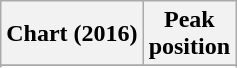<table class="wikitable sortable plainrowheaders" style="text-align:center">
<tr>
<th>Chart (2016)</th>
<th>Peak<br>position</th>
</tr>
<tr>
</tr>
<tr>
</tr>
<tr>
</tr>
<tr>
</tr>
<tr>
</tr>
</table>
